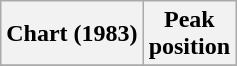<table class="wikitable sortable plainrowheaders">
<tr>
<th>Chart (1983)</th>
<th>Peak<br>position</th>
</tr>
<tr>
</tr>
</table>
